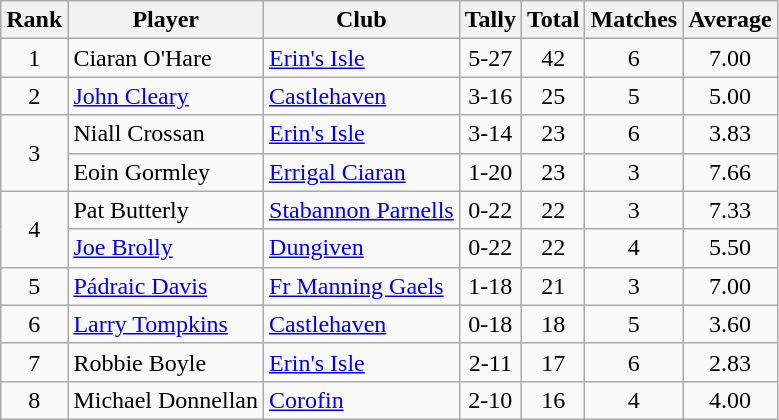<table class="wikitable">
<tr>
<th>Rank</th>
<th>Player</th>
<th>Club</th>
<th>Tally</th>
<th>Total</th>
<th>Matches</th>
<th>Average</th>
</tr>
<tr>
<td rowspan="1" style="text-align:center;">1</td>
<td>Ciaran O'Hare</td>
<td><a href='#'>Erin's Isle</a></td>
<td align=center>5-27</td>
<td align=center>42</td>
<td align=center>6</td>
<td align=center>7.00</td>
</tr>
<tr>
<td rowspan="1" style="text-align:center;">2</td>
<td><a href='#'>John Cleary</a></td>
<td><a href='#'>Castlehaven</a></td>
<td align=center>3-16</td>
<td align=center>25</td>
<td align=center>5</td>
<td align=center>5.00</td>
</tr>
<tr>
<td rowspan="2" style="text-align:center;">3</td>
<td>Niall Crossan</td>
<td><a href='#'>Erin's Isle</a></td>
<td align=center>3-14</td>
<td align=center>23</td>
<td align=center>6</td>
<td align=center>3.83</td>
</tr>
<tr>
<td>Eoin Gormley</td>
<td><a href='#'>Errigal Ciaran</a></td>
<td align=center>1-20</td>
<td align=center>23</td>
<td align=center>3</td>
<td align=center>7.66</td>
</tr>
<tr>
<td rowspan="2" style="text-align:center;">4</td>
<td>Pat Butterly</td>
<td><a href='#'>Stabannon Parnells</a></td>
<td align=center>0-22</td>
<td align=center>22</td>
<td align=center>3</td>
<td align=center>7.33</td>
</tr>
<tr>
<td><a href='#'>Joe Brolly</a></td>
<td><a href='#'>Dungiven</a></td>
<td align=center>0-22</td>
<td align=center>22</td>
<td align=center>4</td>
<td align=center>5.50</td>
</tr>
<tr>
<td rowspan="1" style="text-align:center;">5</td>
<td><a href='#'>Pádraic Davis</a></td>
<td><a href='#'>Fr Manning Gaels</a></td>
<td align=center>1-18</td>
<td align=center>21</td>
<td align=center>3</td>
<td align=center>7.00</td>
</tr>
<tr>
<td rowspan="1" style="text-align:center;">6</td>
<td><a href='#'>Larry Tompkins</a></td>
<td><a href='#'>Castlehaven</a></td>
<td align=center>0-18</td>
<td align=center>18</td>
<td align=center>5</td>
<td align=center>3.60</td>
</tr>
<tr>
<td rowspan="1" style="text-align:center;">7</td>
<td>Robbie Boyle</td>
<td><a href='#'>Erin's Isle</a></td>
<td align=center>2-11</td>
<td align=center>17</td>
<td align=center>6</td>
<td align=center>2.83</td>
</tr>
<tr>
<td rowspan="1" style="text-align:center;">8</td>
<td>Michael Donnellan</td>
<td><a href='#'>Corofin</a></td>
<td align=center>2-10</td>
<td align=center>16</td>
<td align=center>4</td>
<td align=center>4.00</td>
</tr>
</table>
